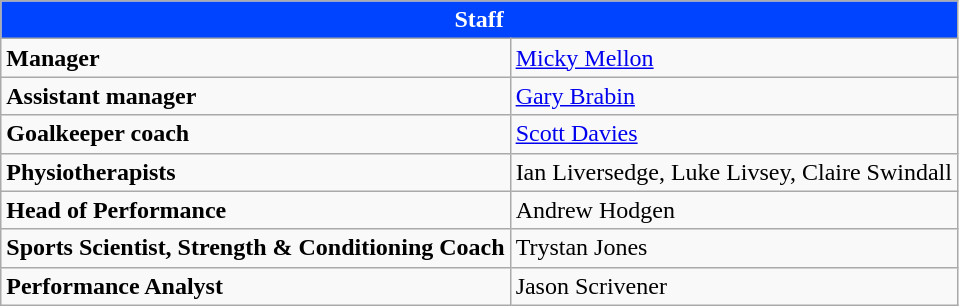<table class="wikitable">
<tr>
<th style="color:white;background:#0044FF" colspan="2">Staff</th>
</tr>
<tr>
<td><strong>Manager</strong></td>
<td><a href='#'>Micky Mellon</a></td>
</tr>
<tr>
<td><strong>Assistant manager</strong></td>
<td><a href='#'>Gary Brabin</a></td>
</tr>
<tr>
<td><strong>Goalkeeper coach</strong></td>
<td><a href='#'>Scott Davies</a></td>
</tr>
<tr>
<td><strong>Physiotherapists</strong></td>
<td>Ian Liversedge, Luke Livsey, Claire Swindall</td>
</tr>
<tr>
<td><strong>Head of Performance</strong></td>
<td>Andrew Hodgen</td>
</tr>
<tr>
<td><strong>Sports Scientist, Strength & Conditioning Coach</strong></td>
<td>Trystan Jones</td>
</tr>
<tr>
<td><strong>Performance Analyst</strong></td>
<td>Jason Scrivener</td>
</tr>
</table>
